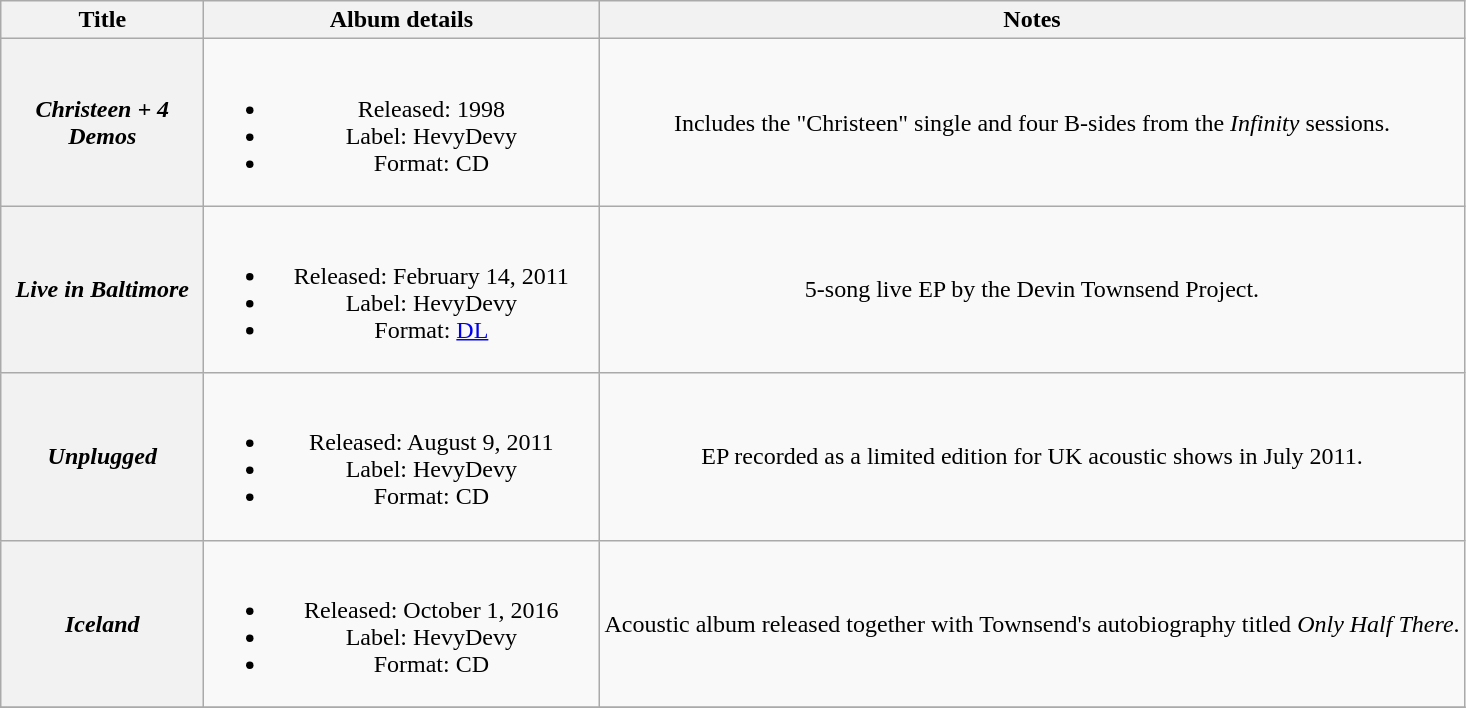<table class="wikitable plainrowheaders" style="text-align:center;">
<tr>
<th scope="col" style="width:8em;">Title</th>
<th scope="col" style="width:16em;">Album details</th>
<th scope="col">Notes</th>
</tr>
<tr>
<th scope="row"><em>Christeen + 4 Demos</em></th>
<td><br><ul><li>Released: 1998</li><li>Label: HevyDevy</li><li>Format: CD</li></ul></td>
<td>Includes the "Christeen" single and four B-sides from the <em>Infinity</em> sessions.</td>
</tr>
<tr>
<th scope="row"><em>Live in Baltimore</em></th>
<td><br><ul><li>Released: February 14, 2011</li><li>Label: HevyDevy</li><li>Format: <a href='#'>DL</a></li></ul></td>
<td>5-song live EP by the Devin Townsend Project.</td>
</tr>
<tr>
<th scope="row"><em>Unplugged</em></th>
<td><br><ul><li>Released: August 9, 2011</li><li>Label: HevyDevy</li><li>Format: CD</li></ul></td>
<td>EP recorded as a limited edition for UK acoustic shows in July 2011.</td>
</tr>
<tr>
<th scope="row"><em>Iceland</em></th>
<td><br><ul><li>Released: October 1, 2016</li><li>Label: HevyDevy</li><li>Format: CD</li></ul></td>
<td>Acoustic album released together with Townsend's autobiography titled <em>Only Half There</em>.</td>
</tr>
<tr>
</tr>
</table>
